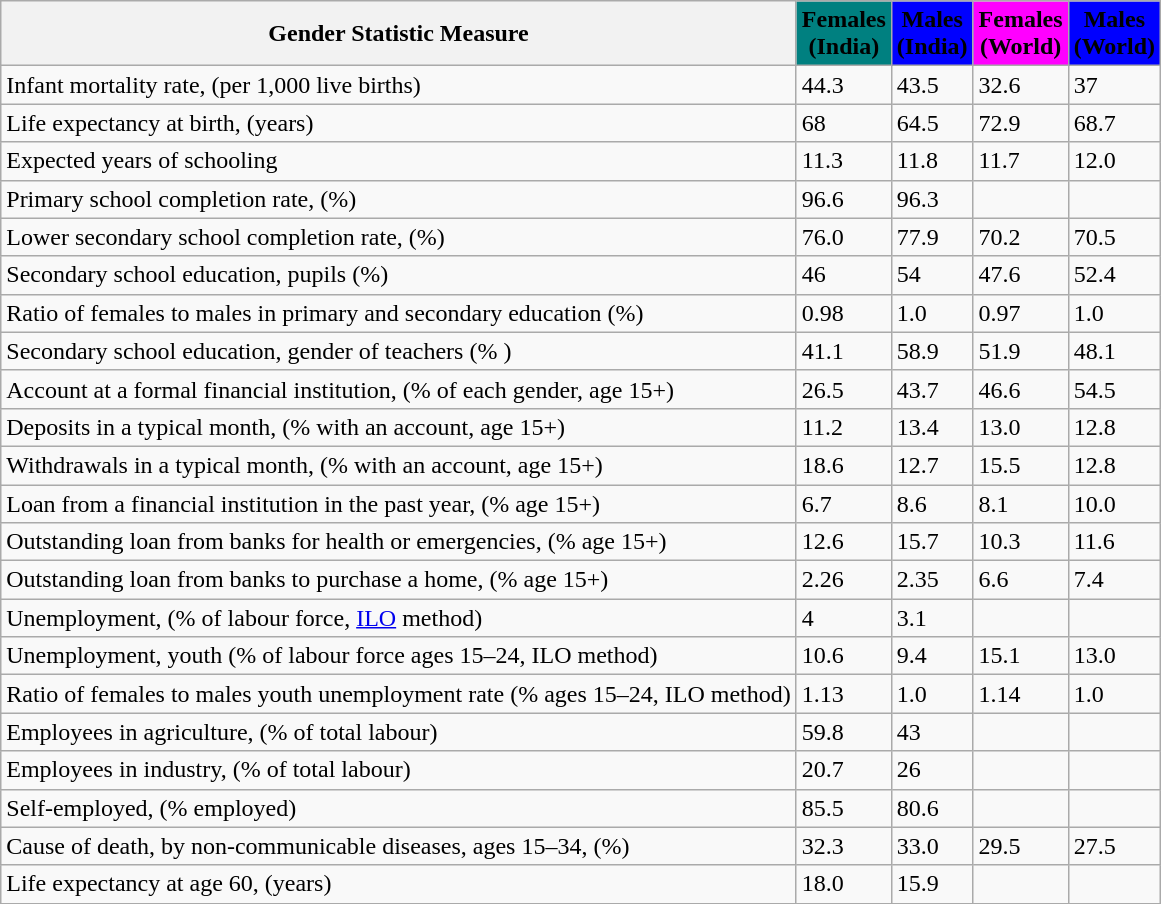<table class="wikitable sortable">
<tr>
<th>Gender Statistic Measure</th>
<th ! style="background: teal;"><span>Females<br>(India)</span></th>
<th ! style="background: blue;"><span>Males<br>(India)</span></th>
<th ! style="background: magenta;"><span>Females<br>(World)</span></th>
<th ! style="background: blue;"><span>Males<br>(World)</span></th>
</tr>
<tr>
<td>Infant mortality rate, (per 1,000 live births)</td>
<td>44.3</td>
<td>43.5</td>
<td>32.6</td>
<td>37</td>
</tr>
<tr>
<td>Life expectancy at birth, (years)</td>
<td>68</td>
<td>64.5</td>
<td>72.9</td>
<td>68.7</td>
</tr>
<tr>
<td>Expected years of schooling</td>
<td>11.3</td>
<td>11.8</td>
<td>11.7</td>
<td>12.0</td>
</tr>
<tr>
<td>Primary school completion rate, (%)</td>
<td>96.6</td>
<td>96.3</td>
<td></td>
<td></td>
</tr>
<tr>
<td>Lower secondary school completion rate, (%)</td>
<td>76.0</td>
<td>77.9</td>
<td>70.2</td>
<td>70.5</td>
</tr>
<tr>
<td>Secondary school education, pupils (%)</td>
<td>46</td>
<td>54</td>
<td>47.6</td>
<td>52.4</td>
</tr>
<tr>
<td>Ratio of females to males in primary and secondary education (%)</td>
<td>0.98</td>
<td>1.0</td>
<td>0.97</td>
<td>1.0</td>
</tr>
<tr>
<td>Secondary school education, gender of teachers (% )</td>
<td>41.1</td>
<td>58.9</td>
<td>51.9</td>
<td>48.1</td>
</tr>
<tr>
<td>Account at a formal financial institution, (% of each gender, age 15+)</td>
<td>26.5</td>
<td>43.7</td>
<td>46.6</td>
<td>54.5</td>
</tr>
<tr>
<td>Deposits in a typical month, (% with an account, age 15+)</td>
<td>11.2</td>
<td>13.4</td>
<td>13.0</td>
<td>12.8</td>
</tr>
<tr>
<td>Withdrawals in a typical month, (% with an account, age 15+)</td>
<td>18.6</td>
<td>12.7</td>
<td>15.5</td>
<td>12.8</td>
</tr>
<tr>
<td>Loan from a financial institution in the past year, (% age 15+)</td>
<td>6.7</td>
<td>8.6</td>
<td>8.1</td>
<td>10.0</td>
</tr>
<tr>
<td>Outstanding loan from banks for health or emergencies, (% age 15+)</td>
<td>12.6</td>
<td>15.7</td>
<td>10.3</td>
<td>11.6</td>
</tr>
<tr>
<td>Outstanding loan from banks to purchase a home, (% age 15+)</td>
<td>2.26</td>
<td>2.35</td>
<td>6.6</td>
<td>7.4</td>
</tr>
<tr>
<td>Unemployment, (% of labour force, <a href='#'>ILO</a> method)</td>
<td>4</td>
<td>3.1</td>
<td></td>
<td></td>
</tr>
<tr>
<td>Unemployment, youth (% of labour force ages 15–24, ILO method)</td>
<td>10.6</td>
<td>9.4</td>
<td>15.1</td>
<td>13.0</td>
</tr>
<tr>
<td>Ratio of females to males youth unemployment rate (% ages 15–24, ILO method)</td>
<td>1.13</td>
<td>1.0</td>
<td>1.14</td>
<td>1.0</td>
</tr>
<tr>
<td>Employees in agriculture, (% of total labour)</td>
<td>59.8</td>
<td>43</td>
<td></td>
<td></td>
</tr>
<tr>
<td>Employees in industry, (% of total labour)</td>
<td>20.7</td>
<td>26</td>
<td></td>
<td></td>
</tr>
<tr>
<td>Self-employed, (% employed)</td>
<td>85.5</td>
<td>80.6</td>
<td></td>
<td></td>
</tr>
<tr>
<td>Cause of death, by non-communicable diseases, ages 15–34, (%)</td>
<td>32.3</td>
<td>33.0</td>
<td>29.5</td>
<td>27.5</td>
</tr>
<tr>
<td>Life expectancy at age 60, (years)</td>
<td>18.0</td>
<td>15.9</td>
<td></td>
<td></td>
</tr>
<tr>
</tr>
</table>
